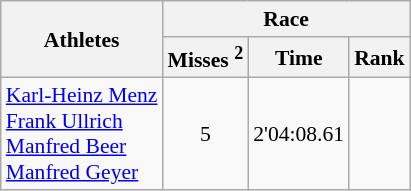<table class="wikitable" border="1" style="font-size:90%">
<tr>
<th rowspan=2>Athletes</th>
<th colspan=3>Race</th>
</tr>
<tr>
<th>Misses <sup>2</sup></th>
<th>Time</th>
<th>Rank</th>
</tr>
<tr>
<td><a href='#'>Karl-Heinz Menz</a><br><a href='#'>Frank Ullrich</a><br><a href='#'>Manfred Beer</a><br><a href='#'>Manfred Geyer</a></td>
<td align=center>5</td>
<td align=center>2'04:08.61</td>
<td align=center></td>
</tr>
</table>
